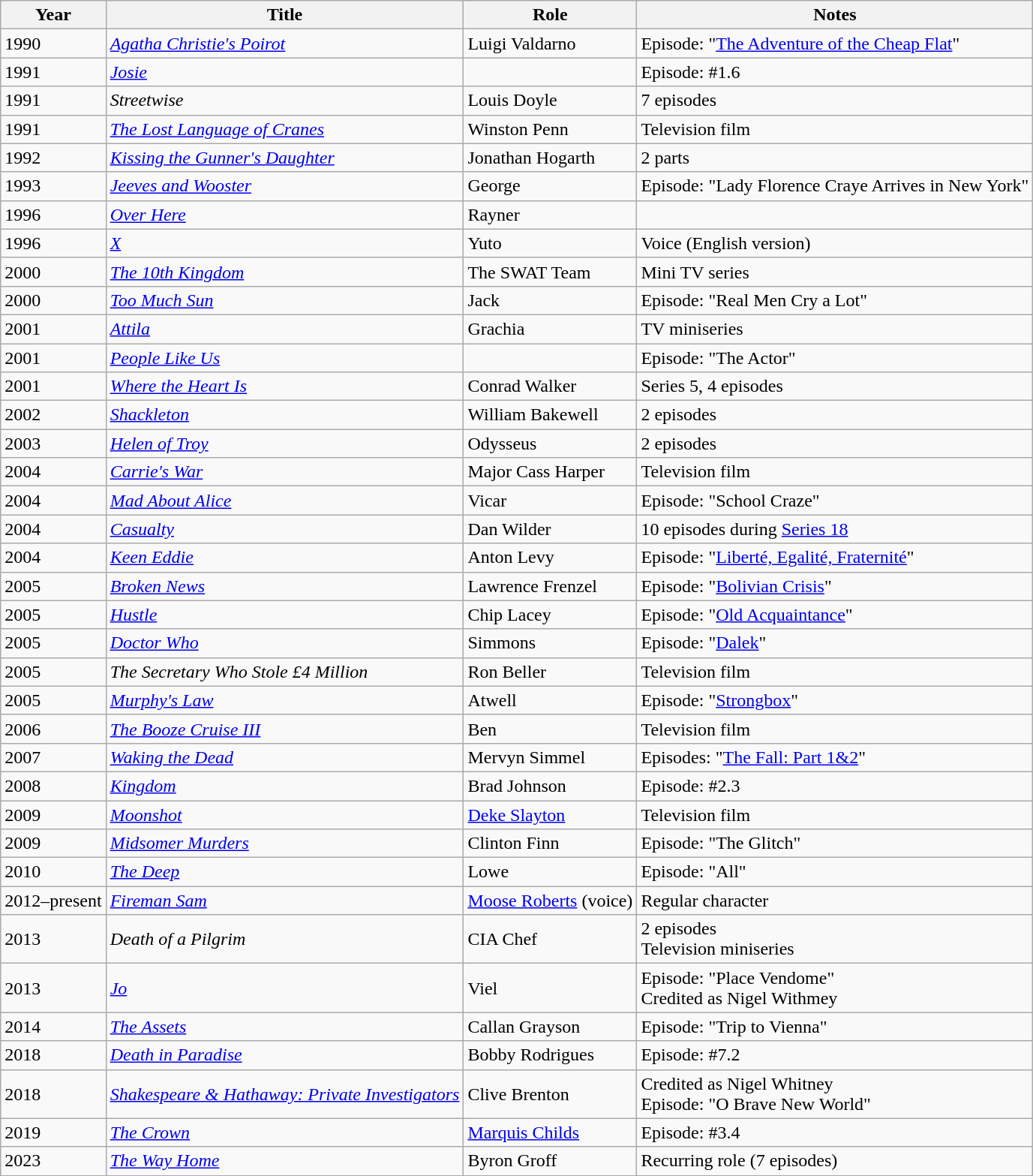<table class="wikitable sortable">
<tr>
<th>Year</th>
<th>Title</th>
<th>Role</th>
<th class="unsortable">Notes</th>
</tr>
<tr>
<td>1990</td>
<td><em><a href='#'>Agatha Christie's Poirot</a></em></td>
<td>Luigi Valdarno</td>
<td>Episode: "<a href='#'>The Adventure of the Cheap Flat</a>"</td>
</tr>
<tr>
<td>1991</td>
<td><em><a href='#'>Josie</a></em></td>
<td></td>
<td>Episode: #1.6</td>
</tr>
<tr>
<td>1991</td>
<td><em>Streetwise</em></td>
<td>Louis Doyle</td>
<td>7 episodes</td>
</tr>
<tr>
<td>1991</td>
<td data-sort-value="Lost Language of Cranes, The"><em><a href='#'>The Lost Language of Cranes</a></em></td>
<td>Winston Penn</td>
<td>Television film</td>
</tr>
<tr>
<td>1992</td>
<td><em><a href='#'>Kissing the Gunner's Daughter</a></em></td>
<td>Jonathan Hogarth</td>
<td>2 parts</td>
</tr>
<tr>
<td>1993</td>
<td><em><a href='#'>Jeeves and Wooster</a></em></td>
<td>George</td>
<td>Episode: "Lady Florence Craye Arrives in New York"</td>
</tr>
<tr>
<td>1996</td>
<td><em><a href='#'>Over Here</a></em></td>
<td>Rayner</td>
<td></td>
</tr>
<tr>
<td>1996</td>
<td><em><a href='#'>X</a></em></td>
<td>Yuto</td>
<td>Voice (English version)</td>
</tr>
<tr>
<td>2000</td>
<td data-sort-value="10th Kingdom, The"><em><a href='#'>The 10th Kingdom</a></em></td>
<td>The SWAT Team</td>
<td>Mini TV series</td>
</tr>
<tr>
<td>2000</td>
<td><em><a href='#'>Too Much Sun</a></em></td>
<td>Jack</td>
<td>Episode: "Real Men Cry a Lot"</td>
</tr>
<tr>
<td>2001</td>
<td><em><a href='#'>Attila</a></em></td>
<td>Grachia</td>
<td>TV miniseries</td>
</tr>
<tr>
<td>2001</td>
<td><em><a href='#'>People Like Us</a></em></td>
<td></td>
<td>Episode: "The Actor"</td>
</tr>
<tr>
<td>2001</td>
<td><em><a href='#'>Where the Heart Is</a></em></td>
<td>Conrad Walker</td>
<td>Series 5, 4 episodes</td>
</tr>
<tr>
<td>2002</td>
<td><em><a href='#'>Shackleton</a></em></td>
<td>William Bakewell</td>
<td>2 episodes</td>
</tr>
<tr>
<td>2003</td>
<td><em><a href='#'>Helen of Troy</a></em></td>
<td>Odysseus</td>
<td>2 episodes</td>
</tr>
<tr>
<td>2004</td>
<td><em><a href='#'>Carrie's War</a></em></td>
<td>Major Cass Harper</td>
<td>Television film</td>
</tr>
<tr>
<td>2004</td>
<td><em><a href='#'>Mad About Alice</a></em></td>
<td>Vicar</td>
<td>Episode: "School Craze"</td>
</tr>
<tr>
<td>2004</td>
<td><em><a href='#'>Casualty</a></em></td>
<td>Dan Wilder</td>
<td>10 episodes during <a href='#'>Series 18</a></td>
</tr>
<tr>
<td>2004</td>
<td><em><a href='#'>Keen Eddie</a></em></td>
<td>Anton Levy</td>
<td>Episode: "<a href='#'>Liberté, Egalité, Fraternité</a>"</td>
</tr>
<tr>
<td>2005</td>
<td><em><a href='#'>Broken News</a></em></td>
<td>Lawrence Frenzel</td>
<td>Episode: "<a href='#'>Bolivian Crisis</a>"</td>
</tr>
<tr>
<td>2005</td>
<td><em><a href='#'>Hustle</a></em></td>
<td>Chip Lacey</td>
<td>Episode: "<a href='#'>Old Acquaintance</a>"</td>
</tr>
<tr>
<td>2005</td>
<td><em><a href='#'>Doctor Who</a></em></td>
<td>Simmons</td>
<td>Episode: "<a href='#'>Dalek</a>"</td>
</tr>
<tr>
<td>2005</td>
<td data-sort-value="Secretary Who Stole £4 Million, The"><em>The Secretary Who Stole £4 Million</em></td>
<td>Ron Beller</td>
<td>Television film</td>
</tr>
<tr>
<td>2005</td>
<td><em><a href='#'>Murphy's Law</a></em></td>
<td>Atwell</td>
<td>Episode: "<a href='#'>Strongbox</a>"</td>
</tr>
<tr>
<td>2006</td>
<td data-sort-value="Booze Cruise III, The"><em><a href='#'>The Booze Cruise III</a></em></td>
<td>Ben</td>
<td>Television film</td>
</tr>
<tr>
<td>2007</td>
<td><em><a href='#'>Waking the Dead</a></em></td>
<td>Mervyn Simmel</td>
<td>Episodes: "<a href='#'>The Fall: Part 1&2</a>"</td>
</tr>
<tr>
<td>2008</td>
<td><em><a href='#'>Kingdom</a></em></td>
<td>Brad Johnson</td>
<td>Episode: #2.3</td>
</tr>
<tr>
<td>2009</td>
<td><em><a href='#'>Moonshot</a></em></td>
<td><a href='#'>Deke Slayton</a></td>
<td>Television film</td>
</tr>
<tr>
<td>2009</td>
<td><em><a href='#'>Midsomer Murders</a></em></td>
<td>Clinton Finn</td>
<td>Episode: "The Glitch"</td>
</tr>
<tr>
<td>2010</td>
<td data-sort-value="Deep, The"><em><a href='#'>The Deep</a></em></td>
<td>Lowe</td>
<td>Episode: "All"</td>
</tr>
<tr>
<td>2012–present</td>
<td><em><a href='#'>Fireman Sam</a></em></td>
<td><a href='#'>Moose Roberts</a> (voice)</td>
<td>Regular character</td>
</tr>
<tr>
<td>2013</td>
<td><em>Death of a Pilgrim</em></td>
<td>CIA Chef</td>
<td>2 episodes<br>Television miniseries</td>
</tr>
<tr>
<td>2013</td>
<td><em><a href='#'>Jo</a></em></td>
<td>Viel</td>
<td>Episode: "Place Vendome"<br>Credited as Nigel Withmey</td>
</tr>
<tr>
<td>2014</td>
<td data-sort-value="Assets, The"><em><a href='#'>The Assets</a></em></td>
<td>Callan Grayson</td>
<td>Episode: "Trip to Vienna"</td>
</tr>
<tr>
<td>2018</td>
<td><em><a href='#'>Death in Paradise</a></em></td>
<td>Bobby Rodrigues</td>
<td>Episode: #7.2</td>
</tr>
<tr>
<td>2018</td>
<td><em><a href='#'>Shakespeare & Hathaway: Private Investigators</a></em></td>
<td>Clive Brenton</td>
<td>Credited as Nigel Whitney<br>Episode: "O Brave New World"</td>
</tr>
<tr>
<td>2019</td>
<td data-sort-value="Crown, The"><em><a href='#'>The Crown</a></em></td>
<td><a href='#'>Marquis Childs</a></td>
<td>Episode: #3.4</td>
</tr>
<tr>
<td>2023</td>
<td><em><a href='#'>The Way Home</a></em></td>
<td>Byron Groff</td>
<td>Recurring role (7 episodes)</td>
</tr>
<tr>
</tr>
</table>
